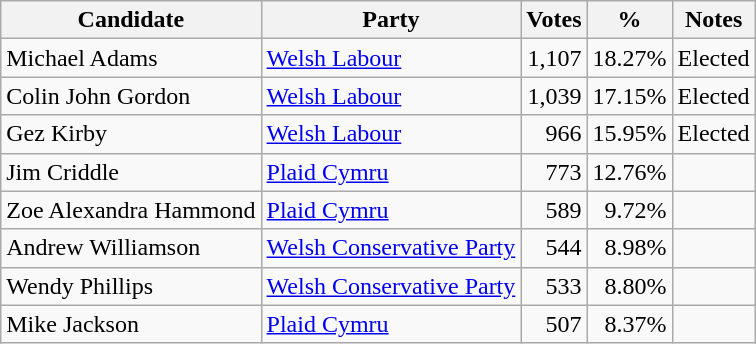<table class=wikitable style=text-align:right>
<tr>
<th>Candidate</th>
<th>Party</th>
<th>Votes</th>
<th>%</th>
<th>Notes</th>
</tr>
<tr>
<td align=left>Michael Adams</td>
<td align=left><a href='#'>Welsh Labour</a></td>
<td>1,107</td>
<td>18.27%</td>
<td align=left>Elected</td>
</tr>
<tr>
<td align=left>Colin John Gordon</td>
<td align=left><a href='#'>Welsh Labour</a></td>
<td>1,039</td>
<td>17.15%</td>
<td align=left>Elected</td>
</tr>
<tr>
<td align=left>Gez Kirby</td>
<td align=left><a href='#'>Welsh Labour</a></td>
<td>966</td>
<td>15.95%</td>
<td align=left>Elected</td>
</tr>
<tr>
<td align=left>Jim Criddle</td>
<td align=left><a href='#'>Plaid Cymru</a></td>
<td>773</td>
<td>12.76%</td>
<td></td>
</tr>
<tr>
<td align=left>Zoe Alexandra Hammond</td>
<td align=left><a href='#'>Plaid Cymru</a></td>
<td>589</td>
<td>9.72%</td>
<td></td>
</tr>
<tr>
<td align=left>Andrew Williamson</td>
<td align=left><a href='#'>Welsh Conservative Party</a></td>
<td>544</td>
<td>8.98%</td>
<td></td>
</tr>
<tr>
<td align=left>Wendy Phillips</td>
<td align=left><a href='#'>Welsh Conservative Party</a></td>
<td>533</td>
<td>8.80%</td>
<td></td>
</tr>
<tr>
<td align=left>Mike Jackson</td>
<td align=left><a href='#'>Plaid Cymru</a></td>
<td>507</td>
<td>8.37%</td>
<td></td>
</tr>
</table>
